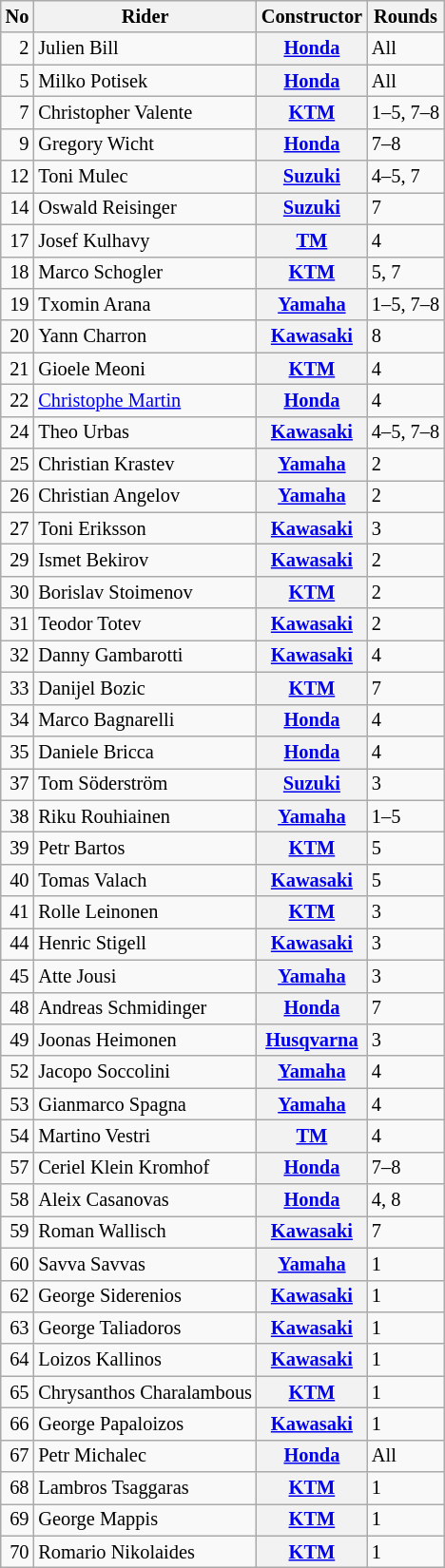<table class="wikitable" style="font-size: 85%">
<tr>
<th>No</th>
<th>Rider</th>
<th>Constructor</th>
<th>Rounds</th>
</tr>
<tr>
<td align=right>2</td>
<td> Julien Bill</td>
<th><a href='#'>Honda</a></th>
<td>All</td>
</tr>
<tr>
<td align=right>5</td>
<td> Milko Potisek</td>
<th><a href='#'>Honda</a></th>
<td>All</td>
</tr>
<tr>
<td align=right>7</td>
<td> Christopher Valente</td>
<th><a href='#'>KTM</a></th>
<td>1–5, 7–8</td>
</tr>
<tr>
<td align=right>9</td>
<td> Gregory Wicht</td>
<th><a href='#'>Honda</a></th>
<td>7–8</td>
</tr>
<tr>
<td align=right>12</td>
<td> Toni Mulec</td>
<th><a href='#'>Suzuki</a></th>
<td>4–5, 7</td>
</tr>
<tr>
<td align=right>14</td>
<td> Oswald Reisinger</td>
<th><a href='#'>Suzuki</a></th>
<td>7</td>
</tr>
<tr>
<td align=right>17</td>
<td> Josef Kulhavy</td>
<th><a href='#'>TM</a></th>
<td>4</td>
</tr>
<tr>
<td align=right>18</td>
<td> Marco Schogler</td>
<th><a href='#'>KTM</a></th>
<td>5, 7</td>
</tr>
<tr>
<td align=right>19</td>
<td> Txomin Arana</td>
<th><a href='#'>Yamaha</a></th>
<td>1–5, 7–8</td>
</tr>
<tr>
<td align=right>20</td>
<td> Yann Charron</td>
<th><a href='#'>Kawasaki</a></th>
<td>8</td>
</tr>
<tr>
<td align=right>21</td>
<td> Gioele Meoni</td>
<th><a href='#'>KTM</a></th>
<td>4</td>
</tr>
<tr>
<td align=right>22</td>
<td> <a href='#'>Christophe Martin</a></td>
<th><a href='#'>Honda</a></th>
<td>4</td>
</tr>
<tr>
<td align=right>24</td>
<td> Theo Urbas</td>
<th><a href='#'>Kawasaki</a></th>
<td>4–5, 7–8</td>
</tr>
<tr>
<td align=right>25</td>
<td> Christian Krastev</td>
<th><a href='#'>Yamaha</a></th>
<td>2</td>
</tr>
<tr>
<td align=right>26</td>
<td> Christian Angelov</td>
<th><a href='#'>Yamaha</a></th>
<td>2</td>
</tr>
<tr>
<td align=right>27</td>
<td> Toni Eriksson</td>
<th><a href='#'>Kawasaki</a></th>
<td>3</td>
</tr>
<tr>
<td align=right>29</td>
<td> Ismet Bekirov</td>
<th><a href='#'>Kawasaki</a></th>
<td>2</td>
</tr>
<tr>
<td align=right>30</td>
<td> Borislav Stoimenov</td>
<th><a href='#'>KTM</a></th>
<td>2</td>
</tr>
<tr>
<td align=right>31</td>
<td> Teodor Totev</td>
<th><a href='#'>Kawasaki</a></th>
<td>2</td>
</tr>
<tr>
<td align=right>32</td>
<td> Danny Gambarotti</td>
<th><a href='#'>Kawasaki</a></th>
<td>4</td>
</tr>
<tr>
<td align=right>33</td>
<td> Danijel Bozic</td>
<th><a href='#'>KTM</a></th>
<td>7</td>
</tr>
<tr>
<td align=right>34</td>
<td> Marco Bagnarelli</td>
<th><a href='#'>Honda</a></th>
<td>4</td>
</tr>
<tr>
<td align=right>35</td>
<td> Daniele Bricca</td>
<th><a href='#'>Honda</a></th>
<td>4</td>
</tr>
<tr>
<td align=right>37</td>
<td> Tom Söderström</td>
<th><a href='#'>Suzuki</a></th>
<td>3</td>
</tr>
<tr>
<td align=right>38</td>
<td> Riku Rouhiainen</td>
<th><a href='#'>Yamaha</a></th>
<td>1–5</td>
</tr>
<tr>
<td align=right>39</td>
<td> Petr Bartos</td>
<th><a href='#'>KTM</a></th>
<td>5</td>
</tr>
<tr>
<td align=right>40</td>
<td> Tomas Valach</td>
<th><a href='#'>Kawasaki</a></th>
<td>5</td>
</tr>
<tr>
<td align=right>41</td>
<td> Rolle Leinonen</td>
<th><a href='#'>KTM</a></th>
<td>3</td>
</tr>
<tr>
<td align=right>44</td>
<td> Henric Stigell</td>
<th><a href='#'>Kawasaki</a></th>
<td>3</td>
</tr>
<tr>
<td align=right>45</td>
<td> Atte Jousi</td>
<th><a href='#'>Yamaha</a></th>
<td>3</td>
</tr>
<tr>
<td align=right>48</td>
<td> Andreas Schmidinger</td>
<th><a href='#'>Honda</a></th>
<td>7</td>
</tr>
<tr>
<td align=right>49</td>
<td> Joonas Heimonen</td>
<th><a href='#'>Husqvarna</a></th>
<td>3</td>
</tr>
<tr>
<td align=right>52</td>
<td> Jacopo Soccolini</td>
<th><a href='#'>Yamaha</a></th>
<td>4</td>
</tr>
<tr>
<td align=right>53</td>
<td> Gianmarco Spagna</td>
<th><a href='#'>Yamaha</a></th>
<td>4</td>
</tr>
<tr>
<td align=right>54</td>
<td> Martino Vestri</td>
<th><a href='#'>TM</a></th>
<td>4</td>
</tr>
<tr>
<td align=right>57</td>
<td> Ceriel Klein Kromhof</td>
<th><a href='#'>Honda</a></th>
<td>7–8</td>
</tr>
<tr>
<td align=right>58</td>
<td> Aleix Casanovas</td>
<th><a href='#'>Honda</a></th>
<td>4, 8</td>
</tr>
<tr>
<td align=right>59</td>
<td> Roman Wallisch</td>
<th><a href='#'>Kawasaki</a></th>
<td>7</td>
</tr>
<tr>
<td align=right>60</td>
<td> Savva Savvas</td>
<th><a href='#'>Yamaha</a></th>
<td>1</td>
</tr>
<tr>
<td align=right>62</td>
<td> George Siderenios</td>
<th><a href='#'>Kawasaki</a></th>
<td>1</td>
</tr>
<tr>
<td align=right>63</td>
<td> George Taliadoros</td>
<th><a href='#'>Kawasaki</a></th>
<td>1</td>
</tr>
<tr>
<td align=right>64</td>
<td> Loizos Kallinos</td>
<th><a href='#'>Kawasaki</a></th>
<td>1</td>
</tr>
<tr>
<td align=right>65</td>
<td> Chrysanthos Charalambous</td>
<th><a href='#'>KTM</a></th>
<td>1</td>
</tr>
<tr>
<td align=right>66</td>
<td> George Papaloizos</td>
<th><a href='#'>Kawasaki</a></th>
<td>1</td>
</tr>
<tr>
<td align=right>67</td>
<td> Petr Michalec</td>
<th><a href='#'>Honda</a></th>
<td>All</td>
</tr>
<tr>
<td align=right>68</td>
<td> Lambros Tsaggaras</td>
<th><a href='#'>KTM</a></th>
<td>1</td>
</tr>
<tr>
<td align=right>69</td>
<td> George Mappis</td>
<th><a href='#'>KTM</a></th>
<td>1</td>
</tr>
<tr>
<td align=right>70</td>
<td> Romario Nikolaides</td>
<th><a href='#'>KTM</a></th>
<td>1</td>
</tr>
</table>
